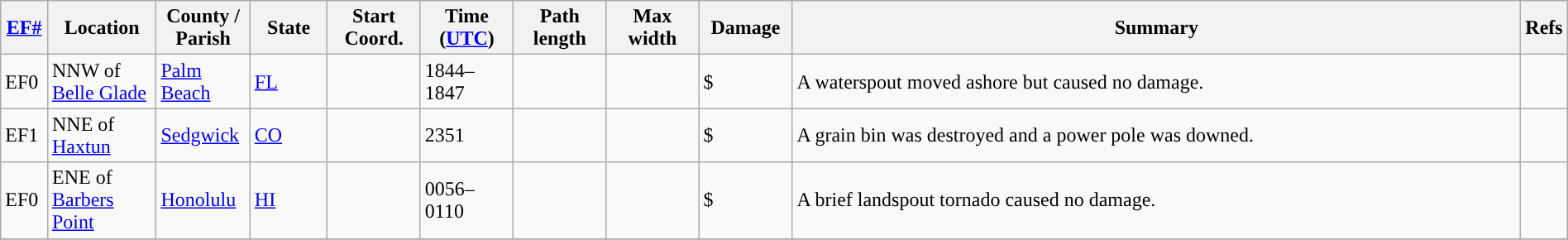<table class="wikitable sortable" style="width:100%;">
<tr>
<th scope="col" width="3%" align="center"><a href='#'>EF#</a></th>
<th scope="col" width="7%" align="center" class="unsortable">Location</th>
<th scope="col" width="6%" align="center" class="unsortable">County / Parish</th>
<th scope="col" width="5%" align="center">State</th>
<th scope="col" width="6%" align="center">Start Coord.</th>
<th scope="col" width="6%" align="center">Time (<a href='#'>UTC</a>)</th>
<th scope="col" width="6%" align="center">Path length</th>
<th scope="col" width="6%" align="center">Max width</th>
<th scope="col" width="6%" align="center">Damage</th>
<th scope="col" width="48%" class="unsortable" align="center">Summary</th>
<th scope="col" width="48%" class="unsortable" align="center">Refs</th>
</tr>
<tr>
<td>EF0</td>
<td>NNW of <a href='#'>Belle Glade</a></td>
<td><a href='#'>Palm Beach</a></td>
<td><a href='#'>FL</a></td>
<td></td>
<td>1844–1847</td>
<td></td>
<td></td>
<td>$</td>
<td>A waterspout moved ashore but caused no damage.</td>
<td></td>
</tr>
<tr>
<td>EF1</td>
<td>NNE of <a href='#'>Haxtun</a></td>
<td><a href='#'>Sedgwick</a></td>
<td><a href='#'>CO</a></td>
<td></td>
<td>2351</td>
<td></td>
<td></td>
<td>$</td>
<td>A grain bin was destroyed and a power pole was downed.</td>
<td></td>
</tr>
<tr>
<td>EF0</td>
<td>ENE of <a href='#'>Barbers Point</a></td>
<td><a href='#'>Honolulu</a></td>
<td><a href='#'>HI</a></td>
<td></td>
<td>0056–0110</td>
<td></td>
<td></td>
<td>$</td>
<td>A brief landspout tornado caused no damage.</td>
<td></td>
</tr>
<tr>
</tr>
</table>
